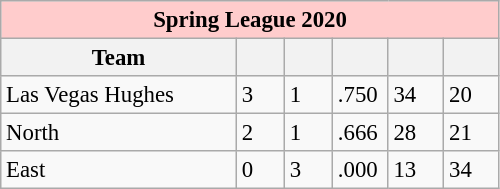<table class="wikitable" style="font-size: 95%;">
<tr>
<th colspan="10" style="background:#fcc; text-align:center; vertical-align:middle;">Spring League 2020</th>
</tr>
<tr>
<th style="width:150px;">Team</th>
<th width="25"></th>
<th width="25"></th>
<th width="30"></th>
<th width="30"></th>
<th width="30"></th>
</tr>
<tr>
<td>Las Vegas Hughes</td>
<td>3</td>
<td>1</td>
<td>.750</td>
<td>34</td>
<td>20</td>
</tr>
<tr>
<td>North</td>
<td>2</td>
<td>1</td>
<td>.666</td>
<td>28</td>
<td>21</td>
</tr>
<tr>
<td>East</td>
<td>0</td>
<td>3</td>
<td>.000</td>
<td>13</td>
<td>34</td>
</tr>
</table>
